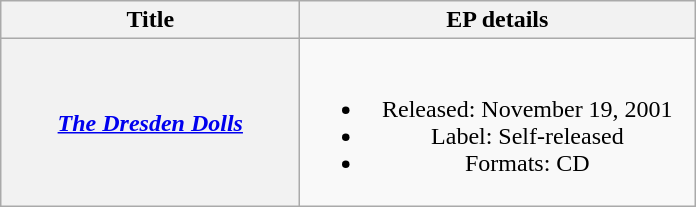<table class="wikitable plainrowheaders" style="text-align:center;" border="1">
<tr>
<th scope="col" style="width:12em;">Title</th>
<th scope="col" style="width:16em;">EP details</th>
</tr>
<tr>
<th scope="row"><em><a href='#'>The Dresden Dolls</a></em></th>
<td><br><ul><li>Released: November 19, 2001</li><li>Label: Self-released</li><li>Formats: CD</li></ul></td>
</tr>
</table>
